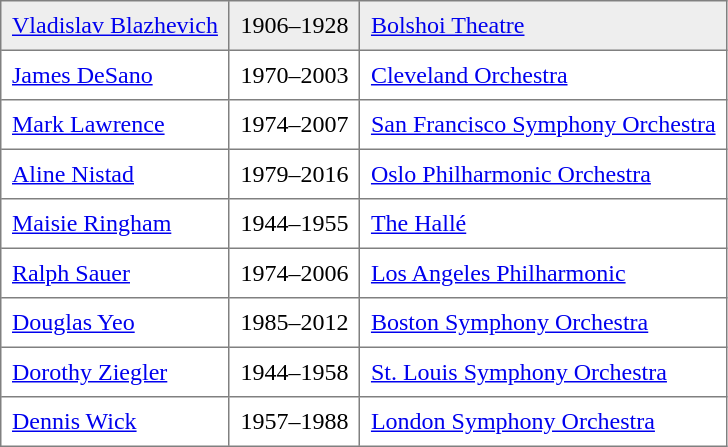<table border="1" cellpadding="7" style="text-align: left; border: 1px solid gray; border-collapse: collapse;">
<tr style="background: #eeeeee;">
<td><a href='#'>Vladislav Blazhevich</a></td>
<td>1906–1928</td>
<td><a href='#'>Bolshoi Theatre</a></td>
</tr>
<tr>
<td><a href='#'>James DeSano</a></td>
<td>1970–2003</td>
<td><a href='#'>Cleveland Orchestra</a></td>
</tr>
<tr>
<td><a href='#'>Mark Lawrence</a></td>
<td>1974–2007</td>
<td><a href='#'>San Francisco Symphony Orchestra</a></td>
</tr>
<tr>
<td><a href='#'>Aline Nistad</a></td>
<td>1979–2016</td>
<td><a href='#'>Oslo Philharmonic Orchestra</a></td>
</tr>
<tr>
<td><a href='#'>Maisie Ringham</a></td>
<td>1944–1955</td>
<td><a href='#'>The Hallé</a></td>
</tr>
<tr>
<td><a href='#'>Ralph Sauer</a></td>
<td>1974–2006</td>
<td><a href='#'>Los Angeles Philharmonic</a></td>
</tr>
<tr>
<td><a href='#'>Douglas Yeo</a></td>
<td>1985–2012</td>
<td><a href='#'>Boston Symphony Orchestra</a></td>
</tr>
<tr>
<td><a href='#'>Dorothy Ziegler</a></td>
<td>1944–1958</td>
<td><a href='#'>St. Louis Symphony Orchestra</a></td>
</tr>
<tr>
<td><a href='#'>Dennis Wick</a></td>
<td>1957–1988</td>
<td><a href='#'>London Symphony Orchestra</a></td>
</tr>
</table>
